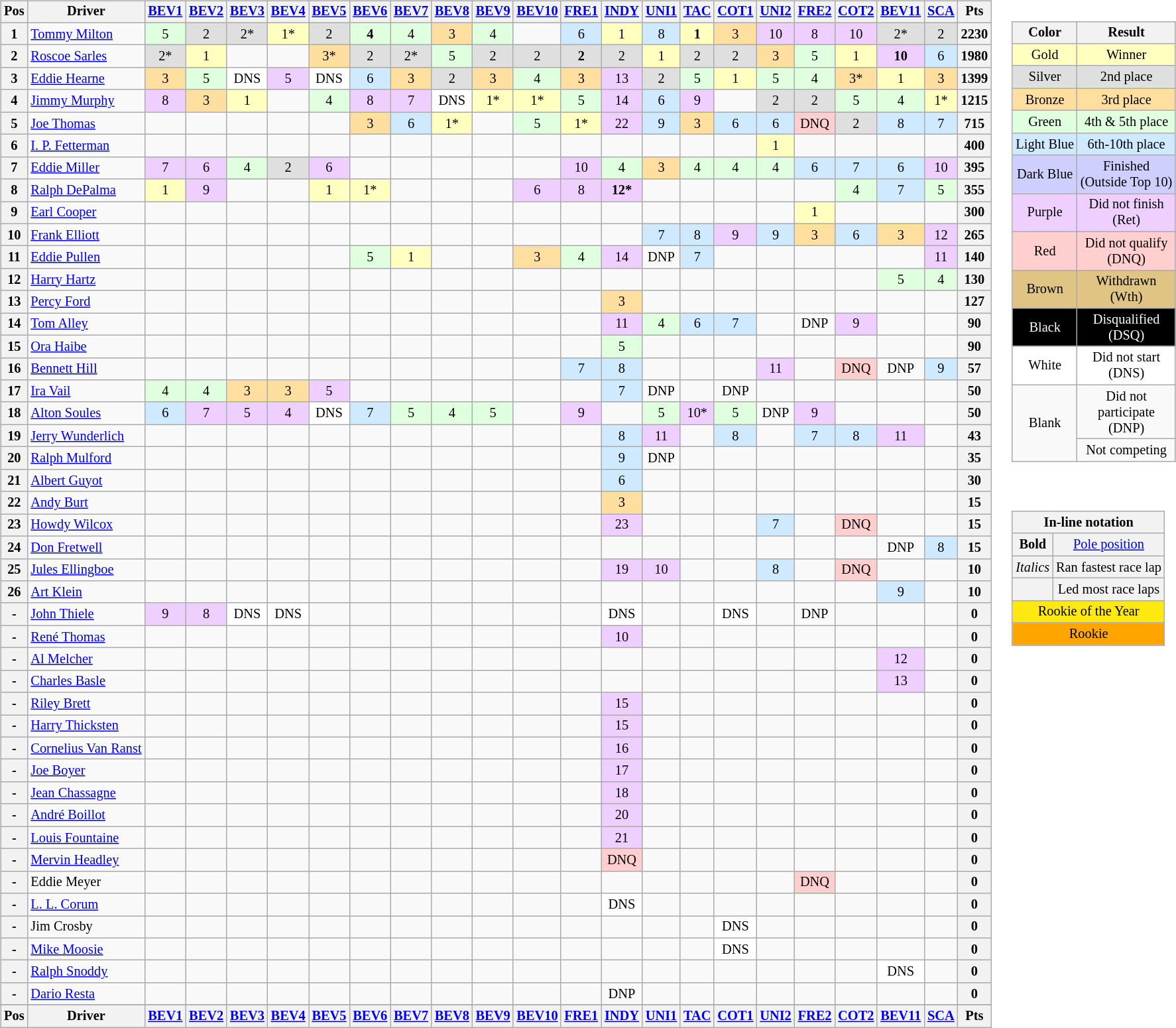<table>
<tr>
<td><br><table class="wikitable" style="font-size: 85%">
<tr valign="top">
<th valign="middle">Pos</th>
<th valign="middle">Driver</th>
<th><a href='#'>BEV1</a><br></th>
<th><a href='#'>BEV2</a><br></th>
<th><a href='#'>BEV3</a><br></th>
<th><a href='#'>BEV4</a><br></th>
<th><a href='#'>BEV5</a><br></th>
<th><a href='#'>BEV6</a><br></th>
<th><a href='#'>BEV7</a><br></th>
<th><a href='#'>BEV8</a><br></th>
<th><a href='#'>BEV9</a><br></th>
<th><a href='#'>BEV10</a><br></th>
<th><a href='#'>FRE1</a><br></th>
<th><a href='#'>INDY</a><br></th>
<th><a href='#'>UNI1</a><br></th>
<th><a href='#'>TAC</a><br></th>
<th><a href='#'>COT1</a><br></th>
<th><a href='#'>UNI2</a><br></th>
<th><a href='#'>FRE2</a><br></th>
<th><a href='#'>COT2</a><br></th>
<th><a href='#'>BEV11</a><br></th>
<th><a href='#'>SCA</a><br></th>
<th valign="middle">Pts</th>
</tr>
<tr>
<th>1</th>
<td> <a href='#'>Tommy Milton</a></td>
<td style="background:#DFFFDF;" align=center>5</td>
<td style="background:#DFDFDF;" align=center>2</td>
<td style="background:#DFDFDF;" align=center>2*</td>
<td style="background:#FFFFBF;" align=center>1*</td>
<td style="background:#DFDFDF;" align=center>2</td>
<td style="background:#DFFFDF;" align=center><strong>4</strong></td>
<td style="background:#DFFFDF;" align=center>4</td>
<td style="background:#FFDF9F;" align=center>3</td>
<td style="background:#DFFFDF;" align=center>4</td>
<td></td>
<td style="background:#CFEAFF;" align=center>6</td>
<td style="background:#FFFFBF;" align=center>1</td>
<td style="background:#CFEAFF;" align=center>8</td>
<td style="background:#FFFFBF;" align=center><strong>1</strong></td>
<td style="background:#FFDF9F;" align=center>3</td>
<td style="background:#EFCFFF;" align=center>10</td>
<td style="background:#EFCFFF;" align=center>8</td>
<td style="background:#EFCFFF;" align=center>10</td>
<td style="background:#DFDFDF;" align=center>2*</td>
<td style="background:#DFDFDF;" align=center>2</td>
<th>2230</th>
</tr>
<tr>
<th>2</th>
<td> <a href='#'>Roscoe Sarles</a></td>
<td style="background:#DFDFDF;" align=center>2*</td>
<td style="background:#FFFFBF;" align=center>1</td>
<td></td>
<td></td>
<td style="background:#FFDF9F;" align=center>3*</td>
<td style="background:#DFDFDF;" align=center>2</td>
<td style="background:#DFDFDF;" align=center>2*</td>
<td style="background:#DFFFDF;" align=center>5</td>
<td style="background:#DFDFDF;" align=center>2</td>
<td style="background:#DFDFDF;" align=center>2</td>
<td style="background:#DFDFDF;" align=center><strong>2</strong></td>
<td style="background:#DFDFDF;" align=center>2</td>
<td style="background:#FFFFBF;" align=center>1</td>
<td style="background:#DFDFDF;" align=center>2</td>
<td style="background:#DFDFDF;" align=center>2</td>
<td style="background:#FFDF9F;" align=center>3</td>
<td style="background:#DFFFDF;" align=center>5</td>
<td style="background:#FFFFBF;" align=center>1</td>
<td style="background:#EFCFFF;" align=center><strong>10</strong></td>
<td style="background:#CFEAFF;" align=center>6</td>
<th>1980</th>
</tr>
<tr>
<th>3</th>
<td> <a href='#'>Eddie Hearne</a></td>
<td style="background:#FFDF9F;" align=center>3</td>
<td style="background:#DFFFDF;" align=center>5</td>
<td style="background:#FFFFFF;" align=center>DNS</td>
<td style="background:#EFCFFF;" align=center>5</td>
<td style="background:#FFFFFF;" align=center>DNS</td>
<td style="background:#CFEAFF;" align=center>6</td>
<td style="background:#FFDF9F;" align=center>3</td>
<td style="background:#DFDFDF;" align=center>2</td>
<td style="background:#FFDF9F;" align=center>3</td>
<td style="background:#DFFFDF;" align=center>4</td>
<td style="background:#FFDF9F;" align=center>3</td>
<td style="background:#EFCFFF;" align=center>13</td>
<td style="background:#DFDFDF;" align=center>2</td>
<td style="background:#DFFFDF;" align=center>5</td>
<td style="background:#FFFFBF;" align=center>1</td>
<td style="background:#DFFFDF;" align=center>5</td>
<td style="background:#DFFFDF;" align=center>4</td>
<td style="background:#FFDF9F;" align=center>3*</td>
<td style="background:#FFFFBF;" align=center>1</td>
<td style="background:#FFDF9F;" align=center>3</td>
<th>1399</th>
</tr>
<tr>
<th>4</th>
<td> <a href='#'>Jimmy Murphy</a></td>
<td style="background:#EFCFFF;" align=center>8</td>
<td style="background:#FFDF9F;" align=center>3</td>
<td style="background:#FFFFBF;" align=center>1</td>
<td></td>
<td style="background:#DFFFDF;" align=center>4</td>
<td style="background:#EFCFFF;" align=center>8</td>
<td style="background:#EFCFFF;" align=center>7</td>
<td style="background:#FFFFFF;" align=center>DNS</td>
<td style="background:#FFFFBF;" align=center>1*</td>
<td style="background:#FFFFBF;" align=center>1*</td>
<td style="background:#DFFFDF;" align=center>5</td>
<td style="background:#EFCFFF;" align=center>14</td>
<td style="background:#CFEAFF;" align=center>6</td>
<td style="background:#EFCFFF;" align=center>9</td>
<td></td>
<td style="background:#DFDFDF;" align=center>2</td>
<td style="background:#DFDFDF;" align=center>2</td>
<td style="background:#DFFFDF;" align=center>5</td>
<td style="background:#DFFFDF;" align=center>4</td>
<td style="background:#FFFFBF;" align=center>1*</td>
<th>1215</th>
</tr>
<tr>
<th>5</th>
<td> <a href='#'>Joe Thomas</a></td>
<td></td>
<td></td>
<td></td>
<td></td>
<td></td>
<td style="background:#FFDF9F;" align=center>3</td>
<td style="background:#CFEAFF;" align=center>6</td>
<td style="background:#FFFFBF;" align=center>1*</td>
<td></td>
<td style="background:#DFFFDF;" align=center>5</td>
<td style="background:#FFFFBF;" align=center>1*</td>
<td style="background:#EFCFFF;" align=center>22</td>
<td style="background:#CFEAFF;" align=center>9</td>
<td style="background:#FFDF9F;" align=center>3</td>
<td style="background:#CFEAFF;" align=center>6</td>
<td style="background:#CFEAFF;" align=center>6</td>
<td style="background:#FFCFCF;" align=center>DNQ</td>
<td style="background:#DFDFDF;" align=center>2</td>
<td style="background:#CFEAFF;" align=center>8</td>
<td style="background:#CFEAFF;" align=center>7</td>
<th>715</th>
</tr>
<tr>
<th>6</th>
<td> <a href='#'>I. P. Fetterman</a></td>
<td></td>
<td></td>
<td></td>
<td></td>
<td></td>
<td></td>
<td></td>
<td></td>
<td></td>
<td></td>
<td></td>
<td></td>
<td></td>
<td></td>
<td></td>
<td style="background:#FFFFBF;" align=center>1</td>
<td></td>
<td></td>
<td></td>
<td></td>
<th>400</th>
</tr>
<tr>
<th>7</th>
<td> <a href='#'>Eddie Miller</a></td>
<td style="background:#EFCFFF;" align=center>7</td>
<td style="background:#EFCFFF;" align=center>6</td>
<td style="background:#DFFFDF;" align=center>4</td>
<td style="background:#DFDFDF;" align=center>2</td>
<td style="background:#EFCFFF;" align=center>6</td>
<td></td>
<td></td>
<td></td>
<td></td>
<td></td>
<td style="background:#EFCFFF;" align=center>10</td>
<td style="background:#DFFFDF;" align=center>4</td>
<td style="background:#FFDF9F;" align=center>3</td>
<td style="background:#DFFFDF;" align=center>4</td>
<td style="background:#DFFFDF;" align=center>4</td>
<td style="background:#DFFFDF;" align=center>4</td>
<td style="background:#CFEAFF;" align=center>6</td>
<td style="background:#CFEAFF;" align=center>7</td>
<td style="background:#CFEAFF;" align=center>6</td>
<td style="background:#EFCFFF;" align=center>10</td>
<th>395</th>
</tr>
<tr>
<th>8</th>
<td> <a href='#'>Ralph DePalma</a></td>
<td style="background:#FFFFBF;" align=center>1</td>
<td style="background:#EFCFFF;" align=center>9</td>
<td></td>
<td></td>
<td style="background:#FFFFBF;" align=center>1</td>
<td style="background:#FFFFBF;" align=center>1*</td>
<td></td>
<td></td>
<td></td>
<td style="background:#EFCFFF;" align=center>6</td>
<td style="background:#EFCFFF;" align=center>8</td>
<td style="background:#EFCFFF;" align=center><strong>12*</strong></td>
<td></td>
<td></td>
<td></td>
<td></td>
<td></td>
<td style="background:#DFFFDF;" align=center>4</td>
<td style="background:#CFEAFF;" align=center>7</td>
<td style="background:#DFFFDF;" align=center>5</td>
<th>355</th>
</tr>
<tr>
<th>9</th>
<td> <a href='#'>Earl Cooper</a></td>
<td></td>
<td></td>
<td></td>
<td></td>
<td></td>
<td></td>
<td></td>
<td></td>
<td></td>
<td></td>
<td></td>
<td></td>
<td></td>
<td></td>
<td></td>
<td></td>
<td style="background:#FFFFBF;" align=center>1</td>
<td></td>
<td></td>
<td></td>
<th>300</th>
</tr>
<tr>
<th>10</th>
<td> <a href='#'>Frank Elliott</a></td>
<td></td>
<td></td>
<td></td>
<td></td>
<td></td>
<td></td>
<td></td>
<td></td>
<td></td>
<td></td>
<td></td>
<td></td>
<td style="background:#CFEAFF;" align=center>7</td>
<td style="background:#CFEAFF;" align=center>8</td>
<td style="background:#EFCFFF;" align=center>9</td>
<td style="background:#CFEAFF;" align=center>9</td>
<td style="background:#FFDF9F;" align=center>3</td>
<td style="background:#CFEAFF;" align=center>6</td>
<td style="background:#FFDF9F;" align=center>3</td>
<td style="background:#EFCFFF;" align=center>12</td>
<th>265</th>
</tr>
<tr>
<th>11</th>
<td> <a href='#'>Eddie Pullen</a></td>
<td></td>
<td></td>
<td></td>
<td></td>
<td></td>
<td style="background:#DFFFDF;" align=center>5</td>
<td style="background:#FFFFBF;" align=center>1</td>
<td></td>
<td></td>
<td style="background:#FFDF9F;" align=center>3</td>
<td style="background:#DFFFDF;" align=center>4</td>
<td style="background:#EFCFFF;" align=center>14</td>
<td align=center>DNP</td>
<td style="background:#CFEAFF;" align=center>7</td>
<td></td>
<td></td>
<td></td>
<td></td>
<td></td>
<td style="background:#EFCFFF;" align=center>11</td>
<th>140</th>
</tr>
<tr>
<th>12</th>
<td> <a href='#'>Harry Hartz</a> </td>
<td></td>
<td></td>
<td></td>
<td></td>
<td></td>
<td></td>
<td></td>
<td></td>
<td></td>
<td></td>
<td></td>
<td></td>
<td></td>
<td></td>
<td></td>
<td></td>
<td></td>
<td></td>
<td style="background:#DFFFDF;" align=center>5</td>
<td style="background:#DFFFDF;" align=center>4</td>
<th>130</th>
</tr>
<tr>
<th>13</th>
<td> <a href='#'>Percy Ford</a></td>
<td></td>
<td></td>
<td></td>
<td></td>
<td></td>
<td></td>
<td></td>
<td></td>
<td></td>
<td></td>
<td></td>
<td style="background:#FFDF9F;" align=center>3</td>
<td></td>
<td></td>
<td></td>
<td></td>
<td></td>
<td></td>
<td></td>
<td></td>
<th>127</th>
</tr>
<tr>
<th>14</th>
<td> <a href='#'>Tom Alley</a></td>
<td></td>
<td></td>
<td></td>
<td></td>
<td></td>
<td></td>
<td></td>
<td></td>
<td></td>
<td></td>
<td></td>
<td style="background:#EFCFFF;" align=center>11</td>
<td style="background:#DFFFDF;" align=center>4</td>
<td style="background:#CFEAFF;" align=center>6</td>
<td style="background:#CFEAFF;" align=center>7</td>
<td></td>
<td align=center>DNP</td>
<td style="background:#EFCFFF;" align=center>9</td>
<td></td>
<td></td>
<th>90</th>
</tr>
<tr>
<th>15</th>
<td> <a href='#'>Ora Haibe</a></td>
<td></td>
<td></td>
<td></td>
<td></td>
<td></td>
<td></td>
<td></td>
<td></td>
<td></td>
<td></td>
<td></td>
<td style="background:#DFFFDF;" align=center>5</td>
<td></td>
<td></td>
<td></td>
<td></td>
<td></td>
<td></td>
<td></td>
<td></td>
<th>90</th>
</tr>
<tr>
<th>16</th>
<td> <a href='#'>Bennett Hill</a></td>
<td></td>
<td></td>
<td></td>
<td></td>
<td></td>
<td></td>
<td></td>
<td></td>
<td></td>
<td></td>
<td style="background:#CFEAFF;" align=center>7</td>
<td style="background:#CFEAFF;" align=center>8</td>
<td></td>
<td></td>
<td></td>
<td style="background:#EFCFFF;" align=center>11</td>
<td></td>
<td style="background:#FFCFCF;" align=center>DNQ</td>
<td align=center>DNP</td>
<td style="background:#CFEAFF;" align=center>9</td>
<th>57</th>
</tr>
<tr>
<th>17</th>
<td> <a href='#'>Ira Vail</a></td>
<td style="background:#DFFFDF;" align=center>4</td>
<td style="background:#DFFFDF;" align=center>4</td>
<td style="background:#FFDF9F;" align=center>3</td>
<td style="background:#FFDF9F;" align=center>3</td>
<td style="background:#EFCFFF;" align=center>5</td>
<td></td>
<td></td>
<td></td>
<td></td>
<td></td>
<td></td>
<td style="background:#CFEAFF;" align=center>7</td>
<td align=center>DNP</td>
<td></td>
<td align=center>DNP</td>
<td></td>
<td></td>
<td></td>
<td></td>
<td></td>
<th>50</th>
</tr>
<tr>
<th>18</th>
<td> <a href='#'>Alton Soules</a> </td>
<td style="background:#CFEAFF;" align=center>6</td>
<td style="background:#EFCFFF;" align=center>7</td>
<td style="background:#EFCFFF;" align=center>5</td>
<td style="background:#EFCFFF;" align=center>4</td>
<td style="background:#FFFFFF;" align=center>DNS</td>
<td style="background:#CFEAFF;" align=center>7</td>
<td style="background:#DFFFDF;" align=center>5</td>
<td style="background:#DFFFDF;" align=center>4</td>
<td style="background:#DFFFDF;" align=center>5</td>
<td></td>
<td style="background:#EFCFFF;" align=center>9</td>
<td></td>
<td style="background:#DFFFDF;" align=center>5</td>
<td style="background:#EFCFFF;" align=center>10*</td>
<td style="background:#DFFFDF;" align=center>5</td>
<td align=center>DNP</td>
<td style="background:#EFCFFF;" align=center>9</td>
<td></td>
<td></td>
<td></td>
<th>50</th>
</tr>
<tr>
<th>19</th>
<td> <a href='#'>Jerry Wunderlich</a></td>
<td></td>
<td></td>
<td></td>
<td></td>
<td></td>
<td></td>
<td></td>
<td></td>
<td></td>
<td></td>
<td></td>
<td style="background:#CFEAFF;" align=center>8</td>
<td style="background:#EFCFFF;" align=center>11</td>
<td></td>
<td style="background:#CFEAFF;" align=center>8</td>
<td></td>
<td style="background:#CFEAFF;" align=center>7</td>
<td style="background:#CFEAFF;" align=center>8</td>
<td style="background:#EFCFFF;" align=center>11</td>
<td></td>
<th>43</th>
</tr>
<tr>
<th>20</th>
<td> <a href='#'>Ralph Mulford</a></td>
<td></td>
<td></td>
<td></td>
<td></td>
<td></td>
<td></td>
<td></td>
<td></td>
<td></td>
<td></td>
<td></td>
<td style="background:#CFEAFF;" align=center>9</td>
<td align=center>DNP</td>
<td></td>
<td></td>
<td></td>
<td></td>
<td></td>
<td></td>
<td></td>
<th>35</th>
</tr>
<tr>
<th>21</th>
<td> <a href='#'>Albert Guyot</a></td>
<td></td>
<td></td>
<td></td>
<td></td>
<td></td>
<td></td>
<td></td>
<td></td>
<td></td>
<td></td>
<td></td>
<td style="background:#CFEAFF;" align=center>6</td>
<td></td>
<td></td>
<td></td>
<td></td>
<td></td>
<td></td>
<td></td>
<td></td>
<th>30</th>
</tr>
<tr>
<th>22</th>
<td> <a href='#'>Andy Burt</a></td>
<td></td>
<td></td>
<td></td>
<td></td>
<td></td>
<td></td>
<td></td>
<td></td>
<td></td>
<td></td>
<td></td>
<td style="background:#FFDF9F;" align=center>3</td>
<td></td>
<td></td>
<td></td>
<td></td>
<td></td>
<td></td>
<td></td>
<td></td>
<th>15</th>
</tr>
<tr>
<th>23</th>
<td> <a href='#'>Howdy Wilcox</a></td>
<td></td>
<td></td>
<td></td>
<td></td>
<td></td>
<td></td>
<td></td>
<td></td>
<td></td>
<td></td>
<td></td>
<td style="background:#EFCFFF;" align=center>23</td>
<td></td>
<td></td>
<td></td>
<td style="background:#CFEAFF;" align=center>7</td>
<td></td>
<td style="background:#FFCFCF;" align=center>DNQ</td>
<td></td>
<td></td>
<th>15</th>
</tr>
<tr>
<th>24</th>
<td> <a href='#'>Don Fretwell</a> </td>
<td></td>
<td></td>
<td></td>
<td></td>
<td></td>
<td></td>
<td></td>
<td></td>
<td></td>
<td></td>
<td></td>
<td></td>
<td></td>
<td></td>
<td></td>
<td></td>
<td></td>
<td></td>
<td align=center>DNP</td>
<td style="background:#CFEAFF;" align=center>8</td>
<th>15</th>
</tr>
<tr>
<th>25</th>
<td> <a href='#'>Jules Ellingboe</a> </td>
<td></td>
<td></td>
<td></td>
<td></td>
<td></td>
<td></td>
<td></td>
<td></td>
<td></td>
<td></td>
<td></td>
<td style="background:#EFCFFF;" align=center>19</td>
<td style="background:#EFCFFF;" align=center>10</td>
<td></td>
<td></td>
<td style="background:#CFEAFF;" align=center>8</td>
<td></td>
<td style="background:#FFCFCF;" align=center>DNQ</td>
<td></td>
<td></td>
<th>10</th>
</tr>
<tr>
<th>26</th>
<td> <a href='#'>Art Klein</a></td>
<td></td>
<td></td>
<td></td>
<td></td>
<td></td>
<td></td>
<td></td>
<td></td>
<td></td>
<td></td>
<td></td>
<td></td>
<td></td>
<td></td>
<td></td>
<td></td>
<td></td>
<td></td>
<td style="background:#CFEAFF;" align=center>9</td>
<td></td>
<th>10</th>
</tr>
<tr>
<th>-</th>
<td> <a href='#'>John Thiele</a></td>
<td style="background:#EFCFFF;" align=center>9</td>
<td style="background:#EFCFFF;" align=center>8</td>
<td style="background:#FFFFFF;" align=center>DNS</td>
<td style="background:#FFFFFF;" align=center>DNS</td>
<td></td>
<td></td>
<td></td>
<td></td>
<td></td>
<td></td>
<td></td>
<td style="background:#FFFFFF;" align=center>DNS</td>
<td></td>
<td></td>
<td style="background:#FFFFFF;" align=center>DNS</td>
<td></td>
<td align=center>DNP</td>
<td></td>
<td></td>
<td></td>
<th>0</th>
</tr>
<tr>
<th>-</th>
<td> <a href='#'>René Thomas</a></td>
<td></td>
<td></td>
<td></td>
<td></td>
<td></td>
<td></td>
<td></td>
<td></td>
<td></td>
<td></td>
<td></td>
<td style="background:#EFCFFF;" align=center>10</td>
<td></td>
<td></td>
<td></td>
<td></td>
<td></td>
<td></td>
<td></td>
<td></td>
<th>0</th>
</tr>
<tr>
<th>-</th>
<td> <a href='#'>Al Melcher</a></td>
<td></td>
<td></td>
<td></td>
<td></td>
<td></td>
<td></td>
<td></td>
<td></td>
<td></td>
<td></td>
<td></td>
<td></td>
<td></td>
<td></td>
<td></td>
<td></td>
<td></td>
<td></td>
<td style="background:#EFCFFF;" align=center>12</td>
<td></td>
<th>0</th>
</tr>
<tr>
<th>-</th>
<td> <a href='#'>Charles Basle</a></td>
<td></td>
<td></td>
<td></td>
<td></td>
<td></td>
<td></td>
<td></td>
<td></td>
<td></td>
<td></td>
<td></td>
<td></td>
<td></td>
<td></td>
<td></td>
<td></td>
<td></td>
<td></td>
<td style="background:#EFCFFF;" align=center>13</td>
<td></td>
<th>0</th>
</tr>
<tr>
<th>-</th>
<td> <a href='#'>Riley Brett</a></td>
<td></td>
<td></td>
<td></td>
<td></td>
<td></td>
<td></td>
<td></td>
<td></td>
<td></td>
<td></td>
<td></td>
<td style="background:#EFCFFF;" align=center>15</td>
<td></td>
<td></td>
<td></td>
<td></td>
<td></td>
<td></td>
<td></td>
<td></td>
<th>0</th>
</tr>
<tr>
<th>-</th>
<td> <a href='#'>Harry Thicksten</a></td>
<td></td>
<td></td>
<td></td>
<td></td>
<td></td>
<td></td>
<td></td>
<td></td>
<td></td>
<td></td>
<td></td>
<td style="background:#EFCFFF;" align=center>15</td>
<td></td>
<td></td>
<td></td>
<td></td>
<td></td>
<td></td>
<td></td>
<td></td>
<th>0</th>
</tr>
<tr>
<th>-</th>
<td> <a href='#'>Cornelius Van Ranst</a> </td>
<td></td>
<td></td>
<td></td>
<td></td>
<td></td>
<td></td>
<td></td>
<td></td>
<td></td>
<td></td>
<td></td>
<td style="background:#EFCFFF;" align=center>16</td>
<td></td>
<td></td>
<td></td>
<td></td>
<td></td>
<td></td>
<td></td>
<td></td>
<th>0</th>
</tr>
<tr>
<th>-</th>
<td> <a href='#'>Joe Boyer</a></td>
<td></td>
<td></td>
<td></td>
<td></td>
<td></td>
<td></td>
<td></td>
<td></td>
<td></td>
<td></td>
<td></td>
<td style="background:#EFCFFF;" align=center>17</td>
<td></td>
<td></td>
<td></td>
<td></td>
<td></td>
<td></td>
<td></td>
<td></td>
<th>0</th>
</tr>
<tr>
<th>-</th>
<td> <a href='#'>Jean Chassagne</a></td>
<td></td>
<td></td>
<td></td>
<td></td>
<td></td>
<td></td>
<td></td>
<td></td>
<td></td>
<td></td>
<td></td>
<td style="background:#EFCFFF;" align=center>18</td>
<td></td>
<td></td>
<td></td>
<td></td>
<td></td>
<td></td>
<td></td>
<td></td>
<th>0</th>
</tr>
<tr>
<th>-</th>
<td> <a href='#'>André Boillot</a></td>
<td></td>
<td></td>
<td></td>
<td></td>
<td></td>
<td></td>
<td></td>
<td></td>
<td></td>
<td></td>
<td></td>
<td style="background:#EFCFFF;" align=center>20</td>
<td></td>
<td></td>
<td></td>
<td></td>
<td></td>
<td></td>
<td></td>
<td></td>
<th>0</th>
</tr>
<tr>
<th>-</th>
<td> <a href='#'>Louis Fountaine</a></td>
<td></td>
<td></td>
<td></td>
<td></td>
<td></td>
<td></td>
<td></td>
<td></td>
<td></td>
<td></td>
<td></td>
<td style="background:#EFCFFF;" align=center>21</td>
<td></td>
<td></td>
<td></td>
<td></td>
<td></td>
<td></td>
<td></td>
<td></td>
<th>0</th>
</tr>
<tr>
<th>-</th>
<td> <a href='#'>Mervin Headley</a></td>
<td></td>
<td></td>
<td></td>
<td></td>
<td></td>
<td></td>
<td></td>
<td></td>
<td></td>
<td></td>
<td></td>
<td style="background:#FFCFCF;" align=center>DNQ</td>
<td></td>
<td></td>
<td></td>
<td></td>
<td></td>
<td></td>
<td></td>
<td></td>
<th>0</th>
</tr>
<tr>
<th>-</th>
<td> Eddie Meyer</td>
<td></td>
<td></td>
<td></td>
<td></td>
<td></td>
<td></td>
<td></td>
<td></td>
<td></td>
<td></td>
<td></td>
<td></td>
<td></td>
<td></td>
<td></td>
<td></td>
<td style="background:#FFCFCF;" align=center>DNQ</td>
<td></td>
<td></td>
<td></td>
<th>0</th>
</tr>
<tr>
<th>-</th>
<td> <a href='#'>L. L. Corum</a></td>
<td></td>
<td></td>
<td></td>
<td></td>
<td></td>
<td></td>
<td></td>
<td></td>
<td></td>
<td></td>
<td></td>
<td style="background:#FFFFFF;" align=center>DNS</td>
<td></td>
<td></td>
<td></td>
<td></td>
<td></td>
<td></td>
<td></td>
<td></td>
<th>0</th>
</tr>
<tr>
<th>-</th>
<td> Jim Crosby</td>
<td></td>
<td></td>
<td></td>
<td></td>
<td></td>
<td></td>
<td></td>
<td></td>
<td></td>
<td></td>
<td></td>
<td></td>
<td></td>
<td></td>
<td style="background:#FFFFFF;" align=center>DNS</td>
<td></td>
<td></td>
<td></td>
<td></td>
<td></td>
<th>0</th>
</tr>
<tr>
<th>-</th>
<td> <a href='#'>Mike Moosie</a></td>
<td></td>
<td></td>
<td></td>
<td></td>
<td></td>
<td></td>
<td></td>
<td></td>
<td></td>
<td></td>
<td></td>
<td></td>
<td></td>
<td></td>
<td style="background:#FFFFFF;" align=center>DNS</td>
<td></td>
<td></td>
<td></td>
<td></td>
<td></td>
<th>0</th>
</tr>
<tr>
<th>-</th>
<td> <a href='#'>Ralph Snoddy</a></td>
<td></td>
<td></td>
<td></td>
<td></td>
<td></td>
<td></td>
<td></td>
<td></td>
<td></td>
<td></td>
<td></td>
<td></td>
<td></td>
<td></td>
<td></td>
<td></td>
<td></td>
<td></td>
<td style="background:#FFFFFF;" align=center>DNS</td>
<td></td>
<th>0</th>
</tr>
<tr>
<th>-</th>
<td> <a href='#'>Dario Resta</a></td>
<td></td>
<td></td>
<td></td>
<td></td>
<td></td>
<td></td>
<td></td>
<td></td>
<td></td>
<td></td>
<td></td>
<td align=center>DNP</td>
<td></td>
<td></td>
<td></td>
<td></td>
<td></td>
<td></td>
<td></td>
<td></td>
<th>0</th>
</tr>
<tr>
</tr>
<tr valign="top">
<th valign="middle">Pos</th>
<th valign="middle">Driver</th>
<th><a href='#'>BEV1</a><br></th>
<th><a href='#'>BEV2</a><br></th>
<th><a href='#'>BEV3</a><br></th>
<th><a href='#'>BEV4</a><br></th>
<th><a href='#'>BEV5</a><br></th>
<th><a href='#'>BEV6</a><br></th>
<th><a href='#'>BEV7</a><br></th>
<th><a href='#'>BEV8</a><br></th>
<th><a href='#'>BEV9</a><br></th>
<th><a href='#'>BEV10</a><br></th>
<th><a href='#'>FRE1</a><br></th>
<th><a href='#'>INDY</a><br></th>
<th><a href='#'>UNI1</a><br></th>
<th><a href='#'>TAC</a><br></th>
<th><a href='#'>COT1</a><br></th>
<th><a href='#'>UNI2</a><br></th>
<th><a href='#'>FRE2</a><br></th>
<th><a href='#'>COT2</a><br></th>
<th><a href='#'>BEV11</a><br></th>
<th><a href='#'>SCA</a><br></th>
<th valign="middle">Pts</th>
</tr>
</table>
</td>
<td valign="top"><br><table>
<tr>
<td><br><table style="margin-right:0; font-size:85%; text-align:center;;" class="wikitable">
<tr>
<th>Color</th>
<th>Result</th>
</tr>
<tr style="background:#FFFFBF">
<td>Gold</td>
<td>Winner</td>
</tr>
<tr style="background:#DFDFDF">
<td>Silver</td>
<td>2nd place</td>
</tr>
<tr style="background:#FFDF9F">
<td>Bronze</td>
<td>3rd place</td>
</tr>
<tr style="background:#DFFFDF">
<td>Green</td>
<td>4th & 5th place</td>
</tr>
<tr style="background:#CFEAFF">
<td>Light Blue</td>
<td>6th-10th place</td>
</tr>
<tr style="background:#CFCFFF">
<td>Dark Blue</td>
<td>Finished<br>(Outside Top 10)</td>
</tr>
<tr style="background:#EFCFFF">
<td>Purple</td>
<td>Did not finish<br>(Ret)</td>
</tr>
<tr style="background:#FFCFCF">
<td>Red</td>
<td>Did not qualify<br>(DNQ)</td>
</tr>
<tr style="background:#DFC484">
<td>Brown</td>
<td>Withdrawn<br>(Wth)</td>
</tr>
<tr style="background:#000000; color:white">
<td>Black</td>
<td>Disqualified<br>(DSQ)</td>
</tr>
<tr style="background:#FFFFFF">
<td rowspan="1;">White</td>
<td>Did not start<br>(DNS)</td>
</tr>
<tr>
<td rowspan="2;">Blank</td>
<td>Did not<br>participate<br>(DNP)</td>
</tr>
<tr>
<td>Not competing</td>
</tr>
</table>
</td>
</tr>
<tr>
<td><br><table style="margin-right:0; font-size:85%; text-align:center;;" class="wikitable">
<tr>
<td style="background:#F2F2F2;" align=center colspan=2><strong>In-line notation</strong></td>
</tr>
<tr>
<td style="background:#F2F2F2;" align=center><strong>Bold</strong></td>
<td style="background:#F2F2F2;" align=center><a href='#'>Pole position</a></td>
</tr>
<tr>
<td style="background:#F2F2F2;" align=center><em>Italics</em></td>
<td style="background:#F2F2F2;" align=center>Ran fastest race lap</td>
</tr>
<tr>
<td style="background:#F2F2F2;" align=center></td>
<td style="background:#F2F2F2;" align=center>Led most race laps</td>
</tr>
<tr>
<td style="background:#FDE910;" align=center colspan=2>Rookie of the Year</td>
</tr>
<tr>
<td style="background:Orange;" align=center colspan=2>Rookie</td>
</tr>
</table>
</td>
</tr>
</table>
</td>
</tr>
</table>
